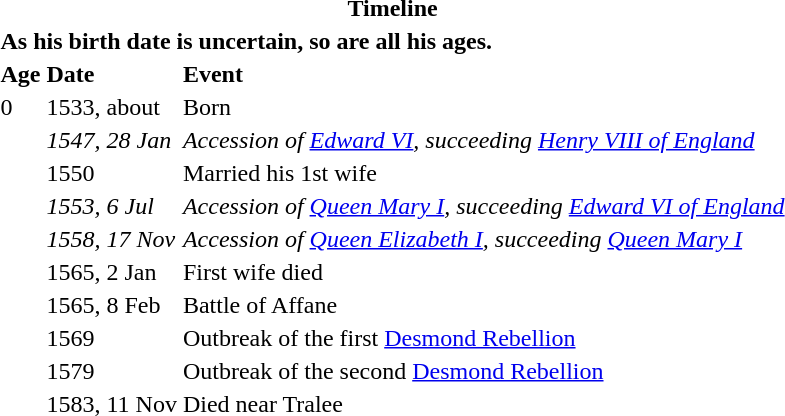<table>
<tr>
<th colspan=3>Timeline</th>
</tr>
<tr>
<td colspan=3><strong>As his birth date is uncertain, so are all his ages.</strong></td>
</tr>
<tr>
<th align="left">Age</th>
<th align="left">Date</th>
<th align="left">Event</th>
</tr>
<tr>
<td>0</td>
<td>1533, about</td>
<td>Born</td>
</tr>
<tr>
<td></td>
<td><em>1547, 28 Jan</em></td>
<td><em>Accession of <a href='#'>Edward VI</a>, succeeding <a href='#'>Henry VIII of England</a></em></td>
</tr>
<tr>
<td></td>
<td>1550</td>
<td>Married his 1st wife</td>
</tr>
<tr>
<td></td>
<td><em>1553, 6 Jul</em></td>
<td><em>Accession of <a href='#'>Queen Mary I</a>, succeeding <a href='#'>Edward VI of England</a></em></td>
</tr>
<tr>
<td></td>
<td><em>1558, 17 Nov</em></td>
<td><em>Accession of <a href='#'>Queen Elizabeth I</a>, succeeding <a href='#'>Queen Mary I</a></em></td>
</tr>
<tr>
<td></td>
<td>1565, 2 Jan</td>
<td>First wife died</td>
</tr>
<tr>
<td></td>
<td>1565, 8 Feb</td>
<td>Battle of Affane</td>
</tr>
<tr>
<td></td>
<td>1569</td>
<td>Outbreak of the first <a href='#'>Desmond Rebellion</a></td>
</tr>
<tr>
<td></td>
<td>1579</td>
<td>Outbreak of the second <a href='#'>Desmond Rebellion</a></td>
</tr>
<tr>
<td></td>
<td>1583, 11 Nov</td>
<td>Died near Tralee</td>
</tr>
</table>
